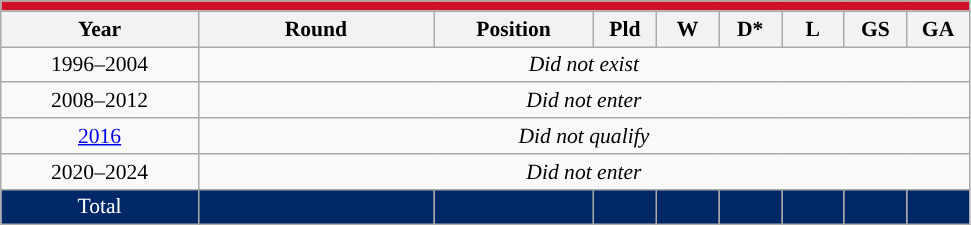<table class="wikitable" style="text-align: center;font-size:90%;">
<tr>
<th colspan="9" style="background: #CE1126; color: #FFFFFF;"><a href='#'></a></th>
</tr>
<tr>
<th width=125>Year</th>
<th width=150>Round</th>
<th width=100>Position</th>
<th width=35>Pld</th>
<th width=35>W</th>
<th width=35>D*</th>
<th width=35>L</th>
<th width=35>GS</th>
<th width=35>GA</th>
</tr>
<tr>
<td>1996–2004</td>
<td colspan="8"><em>Did not exist</em></td>
</tr>
<tr>
<td>2008–2012</td>
<td colspan="8"><em>Did not enter</em></td>
</tr>
<tr>
<td> <a href='#'>2016</a></td>
<td colspan="8"><em>Did not qualify</em></td>
</tr>
<tr>
<td>2020–2024</td>
<td colspan="8"><em>Did not enter</em></td>
</tr>
<tr>
<td colspan=1 style="background: #002868; color: #FFFFFF;">Total</td>
<td style="background: #002868; color: #FFFFFF;"></td>
<td style="background: #002868; color: #FFFFFF;"></td>
<td style="background: #002868; color: #FFFFFF;"></td>
<td style="background: #002868; color: #FFFFFF;"></td>
<td style="background: #002868; color: #FFFFFF;"></td>
<td style="background: #002868; color: #FFFFFF;"></td>
<td style="background: #002868; color: #FFFFFF;"></td>
<td style="background: #002868; color: #FFFFFF;"></td>
</tr>
</table>
